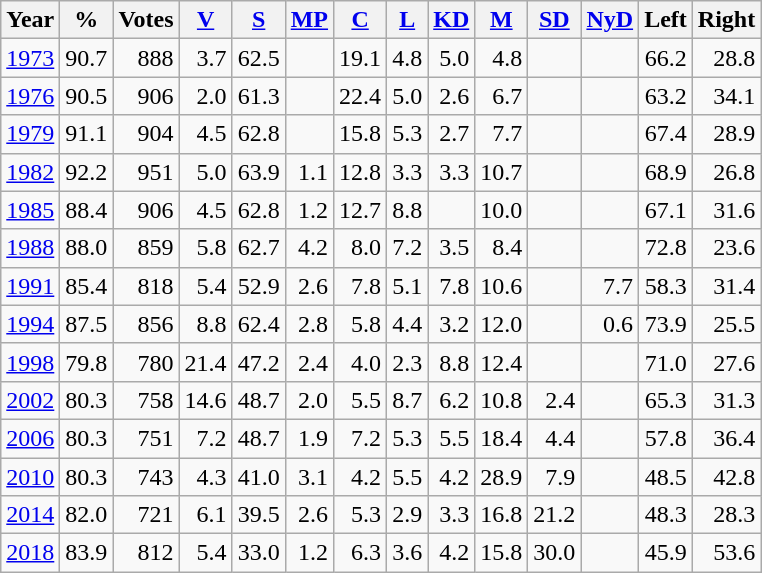<table class="wikitable sortable" style=text-align:right>
<tr>
<th>Year</th>
<th>%</th>
<th>Votes</th>
<th><a href='#'>V</a></th>
<th><a href='#'>S</a></th>
<th><a href='#'>MP</a></th>
<th><a href='#'>C</a></th>
<th><a href='#'>L</a></th>
<th><a href='#'>KD</a></th>
<th><a href='#'>M</a></th>
<th><a href='#'>SD</a></th>
<th><a href='#'>NyD</a></th>
<th>Left</th>
<th>Right</th>
</tr>
<tr>
<td align=left><a href='#'>1973</a></td>
<td>90.7</td>
<td>888</td>
<td>3.7</td>
<td>62.5</td>
<td></td>
<td>19.1</td>
<td>4.8</td>
<td>5.0</td>
<td>4.8</td>
<td></td>
<td></td>
<td>66.2</td>
<td>28.8</td>
</tr>
<tr>
<td align=left><a href='#'>1976</a></td>
<td>90.5</td>
<td>906</td>
<td>2.0</td>
<td>61.3</td>
<td></td>
<td>22.4</td>
<td>5.0</td>
<td>2.6</td>
<td>6.7</td>
<td></td>
<td></td>
<td>63.2</td>
<td>34.1</td>
</tr>
<tr>
<td align=left><a href='#'>1979</a></td>
<td>91.1</td>
<td>904</td>
<td>4.5</td>
<td>62.8</td>
<td></td>
<td>15.8</td>
<td>5.3</td>
<td>2.7</td>
<td>7.7</td>
<td></td>
<td></td>
<td>67.4</td>
<td>28.9</td>
</tr>
<tr>
<td align=left><a href='#'>1982</a></td>
<td>92.2</td>
<td>951</td>
<td>5.0</td>
<td>63.9</td>
<td>1.1</td>
<td>12.8</td>
<td>3.3</td>
<td>3.3</td>
<td>10.7</td>
<td></td>
<td></td>
<td>68.9</td>
<td>26.8</td>
</tr>
<tr>
<td align=left><a href='#'>1985</a></td>
<td>88.4</td>
<td>906</td>
<td>4.5</td>
<td>62.8</td>
<td>1.2</td>
<td>12.7</td>
<td>8.8</td>
<td></td>
<td>10.0</td>
<td></td>
<td></td>
<td>67.1</td>
<td>31.6</td>
</tr>
<tr>
<td align=left><a href='#'>1988</a></td>
<td>88.0</td>
<td>859</td>
<td>5.8</td>
<td>62.7</td>
<td>4.2</td>
<td>8.0</td>
<td>7.2</td>
<td>3.5</td>
<td>8.4</td>
<td></td>
<td></td>
<td>72.8</td>
<td>23.6</td>
</tr>
<tr>
<td align=left><a href='#'>1991</a></td>
<td>85.4</td>
<td>818</td>
<td>5.4</td>
<td>52.9</td>
<td>2.6</td>
<td>7.8</td>
<td>5.1</td>
<td>7.8</td>
<td>10.6</td>
<td></td>
<td>7.7</td>
<td>58.3</td>
<td>31.4</td>
</tr>
<tr>
<td align=left><a href='#'>1994</a></td>
<td>87.5</td>
<td>856</td>
<td>8.8</td>
<td>62.4</td>
<td>2.8</td>
<td>5.8</td>
<td>4.4</td>
<td>3.2</td>
<td>12.0</td>
<td></td>
<td>0.6</td>
<td>73.9</td>
<td>25.5</td>
</tr>
<tr>
<td align=left><a href='#'>1998</a></td>
<td>79.8</td>
<td>780</td>
<td>21.4</td>
<td>47.2</td>
<td>2.4</td>
<td>4.0</td>
<td>2.3</td>
<td>8.8</td>
<td>12.4</td>
<td></td>
<td></td>
<td>71.0</td>
<td>27.6</td>
</tr>
<tr>
<td align=left><a href='#'>2002</a></td>
<td>80.3</td>
<td>758</td>
<td>14.6</td>
<td>48.7</td>
<td>2.0</td>
<td>5.5</td>
<td>8.7</td>
<td>6.2</td>
<td>10.8</td>
<td>2.4</td>
<td></td>
<td>65.3</td>
<td>31.3</td>
</tr>
<tr>
<td align=left><a href='#'>2006</a></td>
<td>80.3</td>
<td>751</td>
<td>7.2</td>
<td>48.7</td>
<td>1.9</td>
<td>7.2</td>
<td>5.3</td>
<td>5.5</td>
<td>18.4</td>
<td>4.4</td>
<td></td>
<td>57.8</td>
<td>36.4</td>
</tr>
<tr>
<td align=left><a href='#'>2010</a></td>
<td>80.3</td>
<td>743</td>
<td>4.3</td>
<td>41.0</td>
<td>3.1</td>
<td>4.2</td>
<td>5.5</td>
<td>4.2</td>
<td>28.9</td>
<td>7.9</td>
<td></td>
<td>48.5</td>
<td>42.8</td>
</tr>
<tr>
<td align=left><a href='#'>2014</a></td>
<td>82.0</td>
<td>721</td>
<td>6.1</td>
<td>39.5</td>
<td>2.6</td>
<td>5.3</td>
<td>2.9</td>
<td>3.3</td>
<td>16.8</td>
<td>21.2</td>
<td></td>
<td>48.3</td>
<td>28.3</td>
</tr>
<tr>
<td align=left><a href='#'>2018</a></td>
<td>83.9</td>
<td>812</td>
<td>5.4</td>
<td>33.0</td>
<td>1.2</td>
<td>6.3</td>
<td>3.6</td>
<td>4.2</td>
<td>15.8</td>
<td>30.0</td>
<td></td>
<td>45.9</td>
<td>53.6</td>
</tr>
</table>
